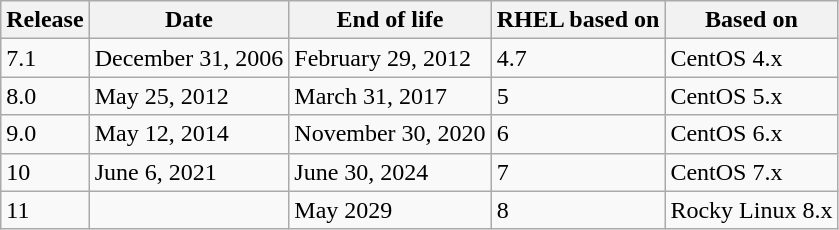<table class="wikitable">
<tr>
<th>Release</th>
<th>Date</th>
<th>End of life</th>
<th>RHEL based on</th>
<th>Based on</th>
</tr>
<tr>
<td>7.1</td>
<td>December 31, 2006</td>
<td>February 29, 2012</td>
<td>4.7</td>
<td>CentOS 4.x</td>
</tr>
<tr>
<td>8.0</td>
<td>May 25, 2012</td>
<td>March 31, 2017</td>
<td>5</td>
<td>CentOS 5.x</td>
</tr>
<tr>
<td>9.0</td>
<td>May 12, 2014</td>
<td>November 30, 2020</td>
<td>6</td>
<td>CentOS 6.x</td>
</tr>
<tr>
<td>10</td>
<td>June 6, 2021</td>
<td>June 30, 2024</td>
<td>7</td>
<td>CentOS 7.x</td>
</tr>
<tr>
<td>11</td>
<td></td>
<td>May 2029</td>
<td>8</td>
<td>Rocky Linux 8.x</td>
</tr>
</table>
